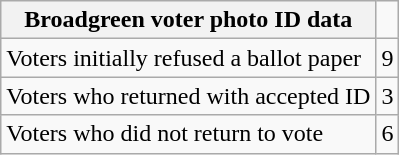<table class="wikitable">
<tr>
<th>Broadgreen voter photo ID data</th>
</tr>
<tr>
<td style="text-align:left">Voters initially refused a ballot paper</td>
<td style="text-align:center">9</td>
</tr>
<tr>
<td style="text-align:left">Voters who returned with accepted ID</td>
<td style="text-align:center">3</td>
</tr>
<tr>
<td style="text-align:left">Voters who did not return to vote</td>
<td style="text-align:center">6</td>
</tr>
</table>
